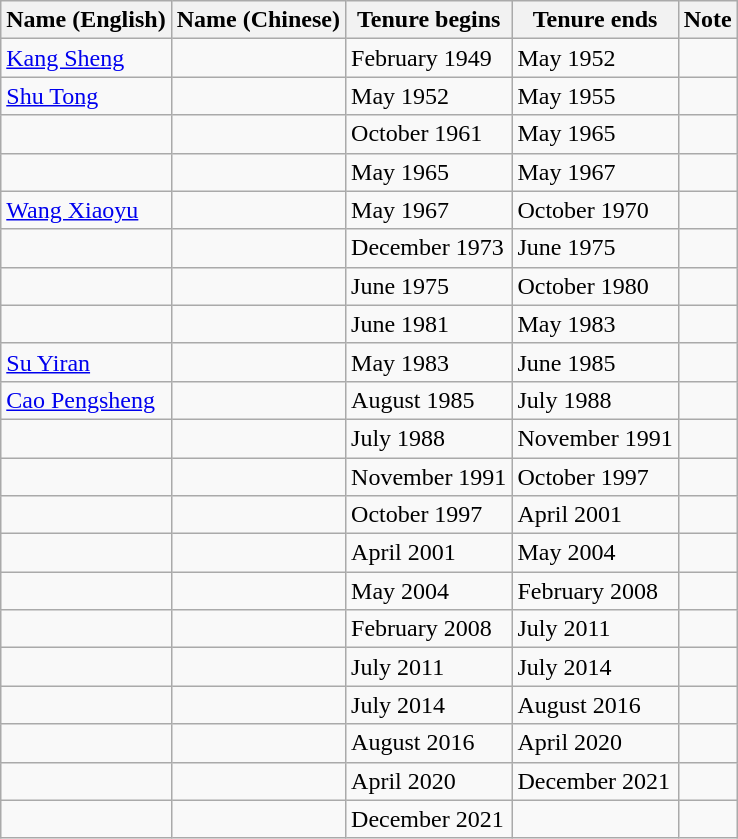<table class="wikitable">
<tr>
<th>Name (English)</th>
<th>Name (Chinese)</th>
<th>Tenure begins</th>
<th>Tenure ends</th>
<th>Note</th>
</tr>
<tr>
<td><a href='#'>Kang Sheng</a></td>
<td></td>
<td>February 1949</td>
<td>May 1952</td>
<td></td>
</tr>
<tr>
<td><a href='#'>Shu Tong</a></td>
<td></td>
<td>May 1952</td>
<td>May 1955</td>
<td></td>
</tr>
<tr>
<td></td>
<td></td>
<td>October 1961</td>
<td>May 1965</td>
<td></td>
</tr>
<tr>
<td></td>
<td></td>
<td>May 1965</td>
<td>May 1967</td>
<td></td>
</tr>
<tr>
<td><a href='#'>Wang Xiaoyu</a></td>
<td></td>
<td>May 1967</td>
<td>October 1970</td>
<td></td>
</tr>
<tr>
<td></td>
<td></td>
<td>December 1973</td>
<td>June 1975</td>
<td></td>
</tr>
<tr>
<td></td>
<td></td>
<td>June 1975</td>
<td>October 1980</td>
<td></td>
</tr>
<tr>
<td></td>
<td></td>
<td>June 1981</td>
<td>May 1983</td>
<td></td>
</tr>
<tr>
<td><a href='#'>Su Yiran</a></td>
<td></td>
<td>May 1983</td>
<td>June 1985</td>
<td></td>
</tr>
<tr>
<td><a href='#'>Cao Pengsheng</a></td>
<td></td>
<td>August 1985</td>
<td>July 1988</td>
<td></td>
</tr>
<tr>
<td></td>
<td></td>
<td>July 1988</td>
<td>November 1991</td>
<td></td>
</tr>
<tr>
<td></td>
<td></td>
<td>November 1991</td>
<td>October 1997</td>
<td></td>
</tr>
<tr>
<td></td>
<td></td>
<td>October 1997</td>
<td>April 2001</td>
<td></td>
</tr>
<tr>
<td></td>
<td></td>
<td>April 2001</td>
<td>May 2004</td>
<td></td>
</tr>
<tr>
<td></td>
<td></td>
<td>May 2004</td>
<td>February 2008</td>
<td></td>
</tr>
<tr>
<td></td>
<td></td>
<td>February 2008</td>
<td>July 2011</td>
<td></td>
</tr>
<tr>
<td></td>
<td></td>
<td>July 2011</td>
<td>July 2014</td>
<td></td>
</tr>
<tr>
<td></td>
<td></td>
<td>July 2014</td>
<td>August 2016</td>
<td></td>
</tr>
<tr>
<td></td>
<td></td>
<td>August 2016</td>
<td>April 2020</td>
<td></td>
</tr>
<tr>
<td></td>
<td></td>
<td>April 2020</td>
<td>December 2021</td>
<td></td>
</tr>
<tr>
<td></td>
<td></td>
<td>December 2021</td>
<td></td>
<td></td>
</tr>
</table>
